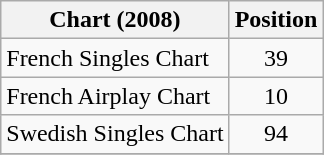<table class="wikitable sortable">
<tr>
<th>Chart (2008)</th>
<th>Position</th>
</tr>
<tr>
<td>French Singles Chart</td>
<td align="center">39</td>
</tr>
<tr>
<td>French Airplay Chart</td>
<td align="center">10</td>
</tr>
<tr>
<td>Swedish Singles Chart</td>
<td align="center">94</td>
</tr>
<tr>
</tr>
</table>
